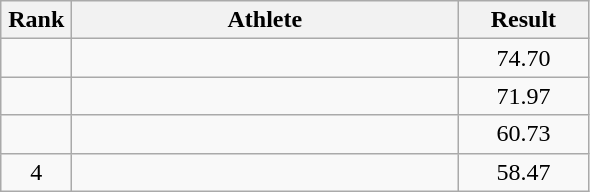<table class=wikitable style="text-align:center">
<tr>
<th width=40>Rank</th>
<th width=250>Athlete</th>
<th width=80>Result</th>
</tr>
<tr>
<td></td>
<td align=left></td>
<td>74.70</td>
</tr>
<tr>
<td></td>
<td align=left></td>
<td>71.97</td>
</tr>
<tr>
<td></td>
<td align=left></td>
<td>60.73</td>
</tr>
<tr>
<td>4</td>
<td align=left></td>
<td>58.47</td>
</tr>
</table>
